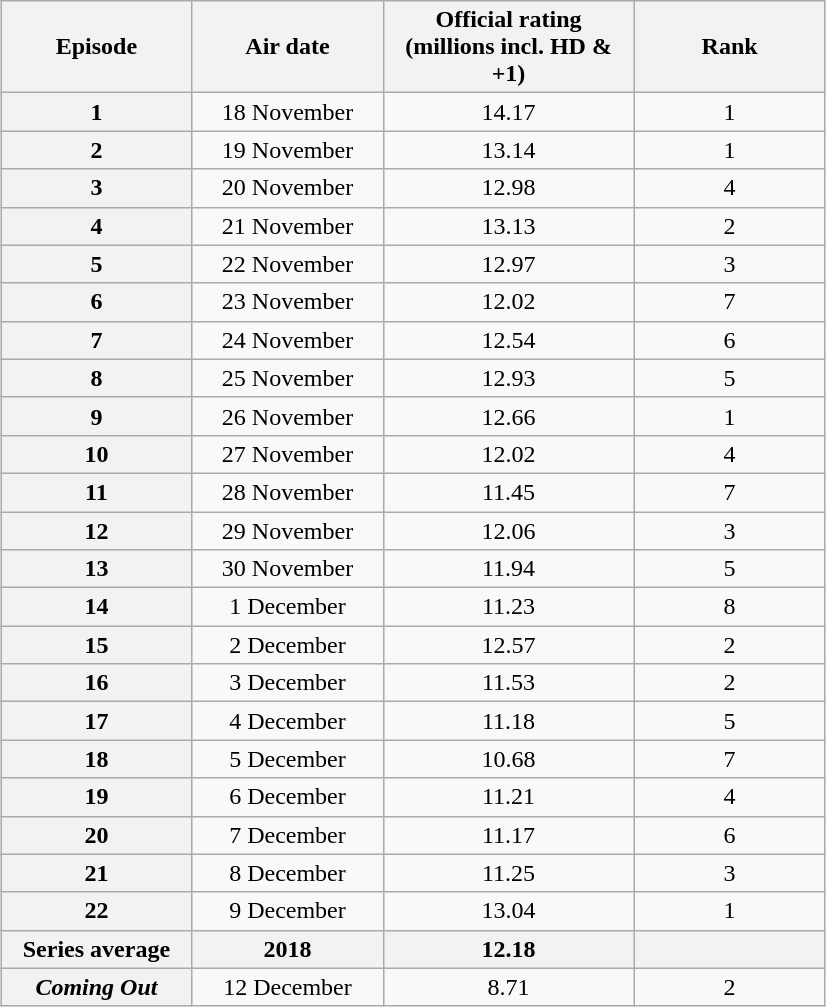<table class="wikitable" style="text-align:center; margin: 1em auto 1em auto">
<tr>
<th scope="col" style="width:120px;">Episode</th>
<th scope="col" style="width:120px;">Air date</th>
<th scope="col" style="width:160px;">Official rating <br> (millions incl. HD & +1)</th>
<th scope="col" style="width:120px;">Rank</th>
</tr>
<tr>
<th>1</th>
<td>18 November</td>
<td>14.17</td>
<td>1</td>
</tr>
<tr>
<th>2</th>
<td>19 November</td>
<td>13.14</td>
<td>1</td>
</tr>
<tr>
<th>3</th>
<td>20 November</td>
<td>12.98</td>
<td>4</td>
</tr>
<tr>
<th>4</th>
<td>21 November</td>
<td>13.13</td>
<td>2</td>
</tr>
<tr>
<th>5</th>
<td>22 November</td>
<td>12.97</td>
<td>3</td>
</tr>
<tr>
<th>6</th>
<td>23 November</td>
<td>12.02</td>
<td>7</td>
</tr>
<tr>
<th>7</th>
<td>24 November</td>
<td>12.54</td>
<td>6</td>
</tr>
<tr>
<th>8</th>
<td>25 November</td>
<td>12.93</td>
<td>5</td>
</tr>
<tr>
<th>9</th>
<td>26 November</td>
<td>12.66</td>
<td>1</td>
</tr>
<tr>
<th>10</th>
<td>27 November</td>
<td>12.02</td>
<td>4</td>
</tr>
<tr>
<th>11</th>
<td>28 November</td>
<td>11.45</td>
<td>7</td>
</tr>
<tr>
<th>12</th>
<td>29 November</td>
<td>12.06</td>
<td>3</td>
</tr>
<tr>
<th>13</th>
<td>30 November</td>
<td>11.94</td>
<td>5</td>
</tr>
<tr>
<th>14</th>
<td>1 December</td>
<td>11.23</td>
<td>8</td>
</tr>
<tr>
<th>15</th>
<td>2 December</td>
<td>12.57</td>
<td>2</td>
</tr>
<tr>
<th>16</th>
<td>3 December</td>
<td>11.53</td>
<td>2</td>
</tr>
<tr>
<th>17</th>
<td>4 December</td>
<td>11.18</td>
<td>5</td>
</tr>
<tr>
<th>18</th>
<td>5 December</td>
<td>10.68</td>
<td>7</td>
</tr>
<tr>
<th>19</th>
<td>6 December</td>
<td>11.21</td>
<td>4</td>
</tr>
<tr>
<th>20</th>
<td>7 December</td>
<td>11.17</td>
<td>6</td>
</tr>
<tr>
<th>21</th>
<td>8 December</td>
<td>11.25</td>
<td>3</td>
</tr>
<tr>
<th>22</th>
<td>9 December</td>
<td>13.04</td>
<td>1</td>
</tr>
<tr>
<th>Series average</th>
<th>2018</th>
<th>12.18</th>
<th></th>
</tr>
<tr>
<th><em>Coming Out</em></th>
<td>12 December</td>
<td>8.71</td>
<td>2</td>
</tr>
</table>
